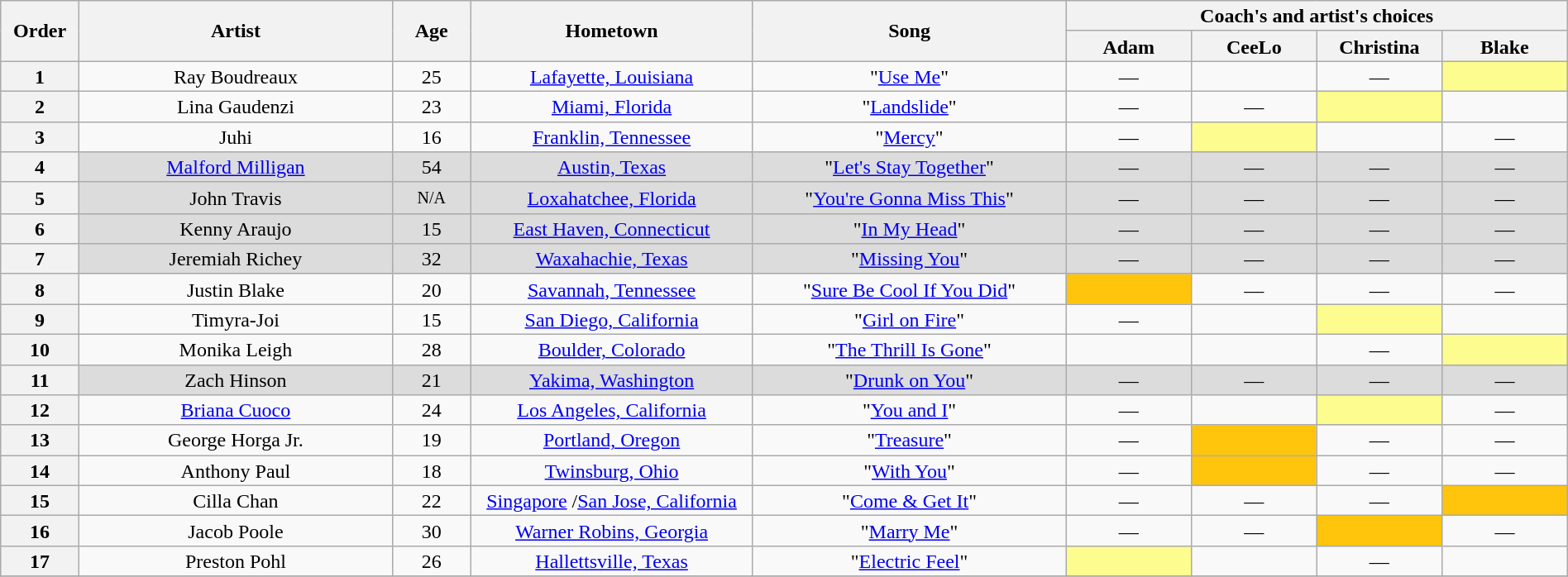<table class="wikitable" style="text-align:center; line-height:17px; width:100%;">
<tr>
<th scope="col" rowspan="2" width="05%">Order</th>
<th scope="col" rowspan="2" width="20%">Artist</th>
<th scope="col" rowspan="2" width="05%">Age</th>
<th scope="col" rowspan="2" width="18%">Hometown</th>
<th scope="col" rowspan="2" width="20%">Song</th>
<th scope="col" colspan="4" width="32%">Coach's and artist's choices</th>
</tr>
<tr>
<th width="08%">Adam</th>
<th width="08%">CeeLo</th>
<th width="08%">Christina</th>
<th width="08%">Blake</th>
</tr>
<tr>
<th>1</th>
<td>Ray Boudreaux</td>
<td>25</td>
<td><a href='#'>Lafayette, Louisiana</a></td>
<td>"<a href='#'>Use Me</a>"</td>
<td>—</td>
<td><strong></strong></td>
<td>—</td>
<td style="background:#fdfc8f;"><strong></strong></td>
</tr>
<tr>
<th>2</th>
<td>Lina Gaudenzi</td>
<td>23</td>
<td><a href='#'>Miami, Florida</a></td>
<td>"<a href='#'>Landslide</a>"</td>
<td>—</td>
<td>—</td>
<td style="background:#fdfc8f;"><strong></strong></td>
<td><strong></strong></td>
</tr>
<tr>
<th>3</th>
<td>Juhi</td>
<td>16</td>
<td><a href='#'>Franklin, Tennessee</a></td>
<td>"<a href='#'>Mercy</a>"</td>
<td>—</td>
<td style="background:#fdfc8f;"><strong></strong></td>
<td><strong></strong></td>
<td>—</td>
</tr>
<tr>
<th>4</th>
<td style="background:#DCDCDC;"><a href='#'>Malford Milligan</a></td>
<td style="background:#DCDCDC;">54</td>
<td style="background:#DCDCDC;"><a href='#'>Austin, Texas</a></td>
<td style="background:#DCDCDC;">"<a href='#'>Let's Stay Together</a>"</td>
<td style="background:#DCDCDC;">—</td>
<td style="background:#DCDCDC;">—</td>
<td style="background:#DCDCDC;">—</td>
<td style="background:#DCDCDC;">—</td>
</tr>
<tr>
<th>5</th>
<td style="background:#DCDCDC;">John Travis</td>
<td style="background:#DCDCDC;"><small>N/A</small></td>
<td style="background:#DCDCDC;"><a href='#'>Loxahatchee, Florida</a></td>
<td style="background:#DCDCDC;">"<a href='#'>You're Gonna Miss This</a>"</td>
<td style="background:#DCDCDC;">—</td>
<td style="background:#DCDCDC;">—</td>
<td style="background:#DCDCDC;">—</td>
<td style="background:#DCDCDC;">—</td>
</tr>
<tr>
<th>6</th>
<td style="background:#DCDCDC;">Kenny Araujo</td>
<td style="background:#DCDCDC;">15</td>
<td style="background:#DCDCDC;"><a href='#'>East Haven, Connecticut</a></td>
<td style="background:#DCDCDC;">"<a href='#'>In My Head</a>"</td>
<td style="background:#DCDCDC;">—</td>
<td style="background:#DCDCDC;">—</td>
<td style="background:#DCDCDC;">—</td>
<td style="background:#DCDCDC;">—</td>
</tr>
<tr>
<th>7</th>
<td style="background:#DCDCDC;">Jeremiah Richey</td>
<td style="background:#DCDCDC;">32</td>
<td style="background:#DCDCDC;"><a href='#'>Waxahachie, Texas</a></td>
<td style="background:#DCDCDC;">"<a href='#'>Missing You</a>"</td>
<td style="background:#DCDCDC;">—</td>
<td style="background:#DCDCDC;">—</td>
<td style="background:#DCDCDC;">—</td>
<td style="background:#DCDCDC;">—</td>
</tr>
<tr>
<th>8</th>
<td>Justin Blake</td>
<td>20</td>
<td><a href='#'>Savannah, Tennessee</a></td>
<td>"<a href='#'>Sure Be Cool If You Did</a>"</td>
<td style="background:#FFC40C;"><strong></strong></td>
<td>—</td>
<td>—</td>
<td>—</td>
</tr>
<tr>
<th>9</th>
<td>Timyra-Joi</td>
<td>15</td>
<td><a href='#'>San Diego, California</a></td>
<td>"<a href='#'>Girl on Fire</a>"</td>
<td>—</td>
<td><strong></strong></td>
<td style="background:#fdfc8f;"><strong></strong></td>
<td><strong></strong></td>
</tr>
<tr>
<th>10</th>
<td>Monika Leigh</td>
<td>28</td>
<td><a href='#'>Boulder, Colorado</a></td>
<td>"<a href='#'>The Thrill Is Gone</a>"</td>
<td><strong></strong></td>
<td><strong></strong></td>
<td>—</td>
<td style="background:#fdfc8f;"><strong></strong></td>
</tr>
<tr>
<th>11</th>
<td style="background:#DCDCDC;">Zach Hinson</td>
<td style="background:#DCDCDC;">21</td>
<td style="background:#DCDCDC;"><a href='#'>Yakima, Washington</a></td>
<td style="background:#DCDCDC;">"<a href='#'>Drunk on You</a>"</td>
<td style="background:#DCDCDC;">—</td>
<td style="background:#DCDCDC;">—</td>
<td style="background:#DCDCDC;">—</td>
<td style="background:#DCDCDC;">—</td>
</tr>
<tr>
<th>12</th>
<td><a href='#'>Briana Cuoco</a></td>
<td>24</td>
<td><a href='#'>Los Angeles, California</a></td>
<td>"<a href='#'>You and I</a>"</td>
<td>—</td>
<td><strong></strong></td>
<td style="background:#fdfc8f;"><strong></strong></td>
<td>—</td>
</tr>
<tr>
<th>13</th>
<td>George Horga Jr.</td>
<td>19</td>
<td><a href='#'>Portland, Oregon</a></td>
<td>"<a href='#'>Treasure</a>"</td>
<td>—</td>
<td style="background:#FFC40C;"><strong></strong></td>
<td>—</td>
<td>—</td>
</tr>
<tr>
<th>14</th>
<td>Anthony Paul</td>
<td>18</td>
<td><a href='#'>Twinsburg, Ohio</a></td>
<td>"<a href='#'>With You</a>"</td>
<td>—</td>
<td style="background:#FFC40C;"><strong></strong></td>
<td>—</td>
<td>—</td>
</tr>
<tr>
<th>15</th>
<td>Cilla Chan</td>
<td>22</td>
<td><a href='#'>Singapore</a> /<a href='#'>San Jose, California</a></td>
<td>"<a href='#'>Come & Get It</a>"</td>
<td>—</td>
<td>—</td>
<td>—</td>
<td style="background:#FFC40C;"><strong></strong></td>
</tr>
<tr>
<th>16</th>
<td>Jacob Poole</td>
<td>30</td>
<td><a href='#'>Warner Robins, Georgia</a></td>
<td>"<a href='#'>Marry Me</a>"</td>
<td>—</td>
<td>—</td>
<td style="background:#FFC40C;"><strong></strong></td>
<td>—</td>
</tr>
<tr>
<th>17</th>
<td>Preston Pohl</td>
<td>26</td>
<td><a href='#'>Hallettsville, Texas</a></td>
<td>"<a href='#'>Electric Feel</a>"</td>
<td style="background:#fdfc8f;"><strong></strong></td>
<td><strong></strong></td>
<td>—</td>
<td><strong></strong></td>
</tr>
<tr>
</tr>
</table>
